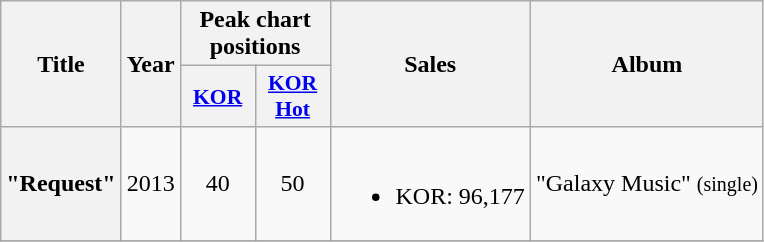<table class="wikitable plainrowheaders" style="text-align:center;">
<tr>
<th scope="col" rowspan="2">Title</th>
<th scope="col" rowspan="2">Year</th>
<th scope="col" colspan="2">Peak chart positions</th>
<th scope="col" rowspan="2">Sales</th>
<th scope="col" rowspan="2">Album</th>
</tr>
<tr>
<th scope="col" style="width:3em;font-size:90%;"><a href='#'>KOR</a><br></th>
<th scope="col" style="width:3em;font-size:90%;"><a href='#'>KOR<br>Hot</a><br></th>
</tr>
<tr>
<th scope="row">"Request"</th>
<td>2013</td>
<td>40</td>
<td>50</td>
<td><br><ul><li>KOR: 96,177</li></ul></td>
<td>"Galaxy Music" <small>(single)</small></td>
</tr>
<tr>
</tr>
</table>
